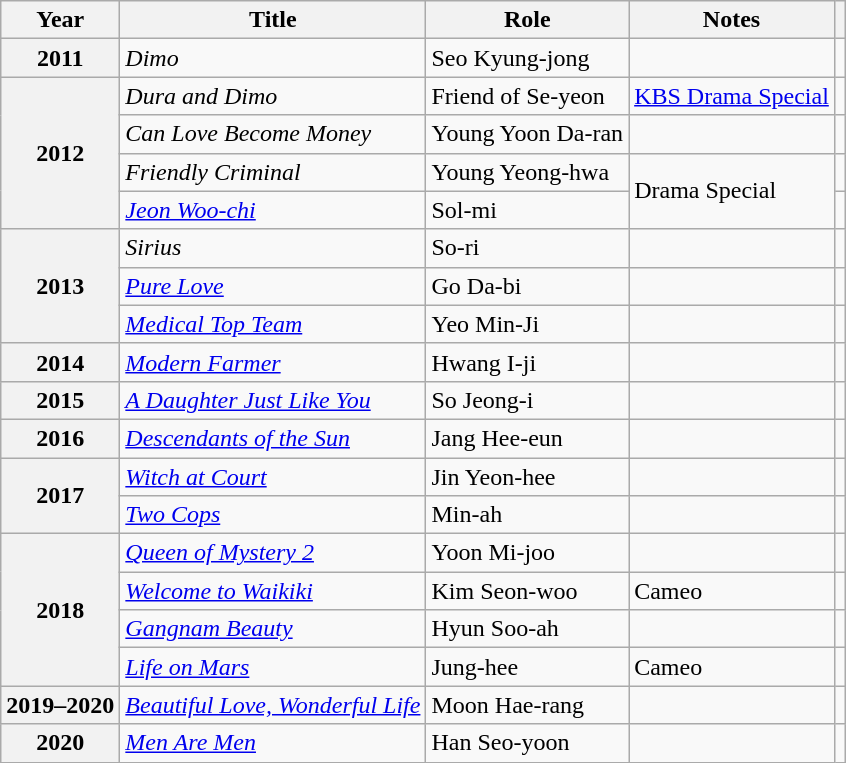<table class="wikitable sortable plainrowheaders">
<tr>
<th scope="col">Year</th>
<th scope="col">Title</th>
<th scope="col">Role</th>
<th scope="col">Notes</th>
<th scope="col" class="unsortable"></th>
</tr>
<tr>
<th scope="row">2011</th>
<td><em>Dimo</em></td>
<td>Seo Kyung-jong</td>
<td></td>
<td style="text-align:center"></td>
</tr>
<tr>
<th scope="row" rowspan="4">2012</th>
<td><em>Dura and Dimo</em></td>
<td>Friend of Se-yeon</td>
<td><a href='#'>KBS Drama Special</a></td>
<td style="text-align:center"></td>
</tr>
<tr>
<td><em>Can Love Become Money</em></td>
<td>Young Yoon Da-ran</td>
<td></td>
<td style="text-align:center"></td>
</tr>
<tr>
<td><em>Friendly Criminal</em></td>
<td>Young Yeong-hwa</td>
<td rowspan="2">Drama Special</td>
<td style="text-align:center"></td>
</tr>
<tr>
<td><em><a href='#'>Jeon Woo-chi</a></em></td>
<td>Sol-mi</td>
<td style="text-align:center"></td>
</tr>
<tr>
<th scope="row" rowspan="3">2013</th>
<td><em>Sirius</em></td>
<td>So-ri</td>
<td></td>
<td style="text-align:center"></td>
</tr>
<tr>
<td><em><a href='#'>Pure Love</a></em></td>
<td>Go Da-bi</td>
<td></td>
<td style="text-align:center"></td>
</tr>
<tr>
<td><em><a href='#'>Medical Top Team</a></em></td>
<td>Yeo Min-Ji</td>
<td></td>
<td style="text-align:center"></td>
</tr>
<tr>
<th scope="row">2014</th>
<td><em><a href='#'>Modern Farmer</a></em></td>
<td>Hwang I-ji</td>
<td></td>
<td style="text-align:center"></td>
</tr>
<tr>
<th scope="row">2015</th>
<td><em><a href='#'>A Daughter Just Like You</a></em></td>
<td>So Jeong-i</td>
<td></td>
<td style="text-align:center"></td>
</tr>
<tr>
<th scope="row">2016</th>
<td><em><a href='#'>Descendants of the Sun</a></em></td>
<td>Jang Hee-eun</td>
<td></td>
<td style="text-align:center"></td>
</tr>
<tr>
<th scope="row" rowspan="2">2017</th>
<td><em><a href='#'>Witch at Court</a></em></td>
<td>Jin Yeon-hee</td>
<td></td>
<td style="text-align:center"></td>
</tr>
<tr>
<td><em><a href='#'>Two Cops</a></em></td>
<td>Min-ah</td>
<td></td>
<td style="text-align:center"></td>
</tr>
<tr>
<th scope="row" rowspan="4">2018</th>
<td><em><a href='#'>Queen of Mystery 2</a></em></td>
<td>Yoon Mi-joo</td>
<td></td>
<td style="text-align:center"></td>
</tr>
<tr>
<td><em><a href='#'>Welcome to Waikiki</a></em></td>
<td>Kim Seon-woo</td>
<td>Cameo</td>
<td style="text-align:center"></td>
</tr>
<tr>
<td><em><a href='#'>Gangnam Beauty</a></em></td>
<td>Hyun Soo-ah</td>
<td></td>
<td style="text-align:center"></td>
</tr>
<tr>
<td><em><a href='#'>Life on Mars</a></em></td>
<td>Jung-hee</td>
<td>Cameo</td>
<td style="text-align:center"></td>
</tr>
<tr>
<th scope="row">2019–2020</th>
<td><em><a href='#'>Beautiful Love, Wonderful Life</a></em></td>
<td>Moon Hae-rang</td>
<td></td>
<td style="text-align:center"></td>
</tr>
<tr>
<th scope="row">2020</th>
<td><em><a href='#'>Men Are Men</a></em></td>
<td>Han Seo-yoon</td>
<td></td>
<td style="text-align:center"></td>
</tr>
</table>
